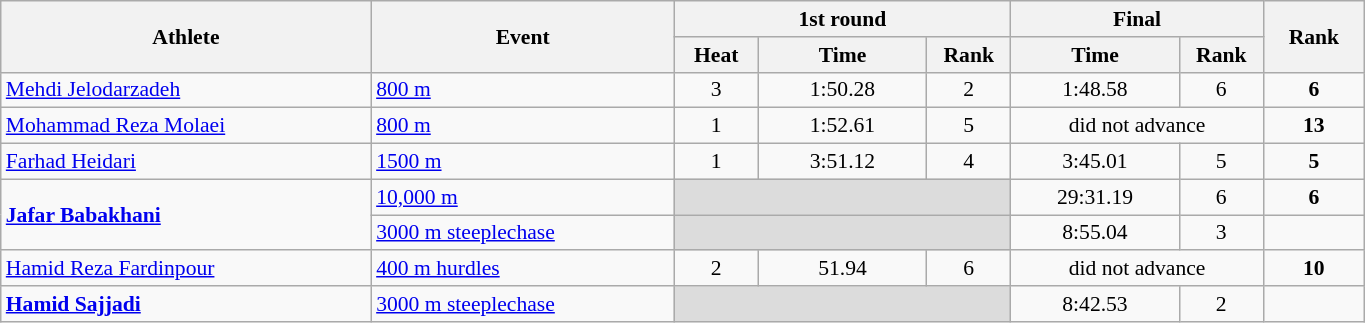<table class="wikitable" width="72%" style="text-align:center; font-size:90%">
<tr>
<th rowspan="2" width="22%">Athlete</th>
<th rowspan="2" width="18%">Event</th>
<th colspan="3" width="20%">1st round</th>
<th colspan="2" width="15%">Final</th>
<th rowspan="2" width="6%">Rank</th>
</tr>
<tr>
<th width="5%">Heat</th>
<th width="10%">Time</th>
<th>Rank</th>
<th width="10%">Time</th>
<th>Rank</th>
</tr>
<tr>
<td align="left"><a href='#'>Mehdi Jelodarzadeh</a></td>
<td align="left"><a href='#'>800 m</a></td>
<td>3</td>
<td>1:50.28</td>
<td>2 <strong></strong></td>
<td>1:48.58</td>
<td>6</td>
<td><strong>6</strong></td>
</tr>
<tr>
<td align="left"><a href='#'>Mohammad Reza Molaei</a></td>
<td align="left"><a href='#'>800 m</a></td>
<td>1</td>
<td>1:52.61</td>
<td>5</td>
<td colspan=2>did not advance</td>
<td><strong>13</strong></td>
</tr>
<tr>
<td align="left"><a href='#'>Farhad Heidari</a></td>
<td align="left"><a href='#'>1500 m</a></td>
<td>1</td>
<td>3:51.12</td>
<td>4 <strong></strong></td>
<td>3:45.01</td>
<td>5</td>
<td><strong>5</strong></td>
</tr>
<tr>
<td rowspan=2 align="left"><strong><a href='#'>Jafar Babakhani</a></strong></td>
<td align="left"><a href='#'>10,000 m</a></td>
<td colspan=3 bgcolor=#DCDCDC></td>
<td>29:31.19</td>
<td>6</td>
<td><strong>6</strong></td>
</tr>
<tr>
<td align="left"><a href='#'>3000 m steeplechase</a></td>
<td colspan=3 bgcolor=#DCDCDC></td>
<td>8:55.04</td>
<td>3</td>
<td></td>
</tr>
<tr>
<td align="left"><a href='#'>Hamid Reza Fardinpour</a></td>
<td align="left"><a href='#'>400 m hurdles</a></td>
<td>2</td>
<td>51.94</td>
<td>6</td>
<td colspan=2>did not advance</td>
<td><strong>10</strong></td>
</tr>
<tr>
<td align="left"><strong><a href='#'>Hamid Sajjadi</a></strong></td>
<td align="left"><a href='#'>3000 m steeplechase</a></td>
<td colspan=3 bgcolor=#DCDCDC></td>
<td>8:42.53</td>
<td>2</td>
<td></td>
</tr>
</table>
